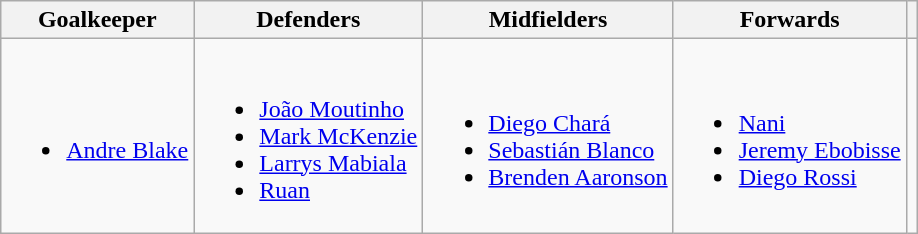<table class="wikitable">
<tr>
<th>Goalkeeper</th>
<th>Defenders</th>
<th>Midfielders</th>
<th>Forwards</th>
<th></th>
</tr>
<tr>
<td><br><ul><li> <a href='#'>Andre Blake</a></li></ul></td>
<td><br><ul><li> <a href='#'>João Moutinho</a></li><li> <a href='#'>Mark McKenzie</a></li><li> <a href='#'>Larrys Mabiala</a></li><li> <a href='#'>Ruan</a></li></ul></td>
<td><br><ul><li> <a href='#'>Diego Chará</a></li><li> <a href='#'>Sebastián Blanco</a></li><li> <a href='#'>Brenden Aaronson</a></li></ul></td>
<td><br><ul><li> <a href='#'>Nani</a></li><li> <a href='#'>Jeremy Ebobisse</a></li><li> <a href='#'>Diego Rossi</a></li></ul></td>
<td></td>
</tr>
</table>
